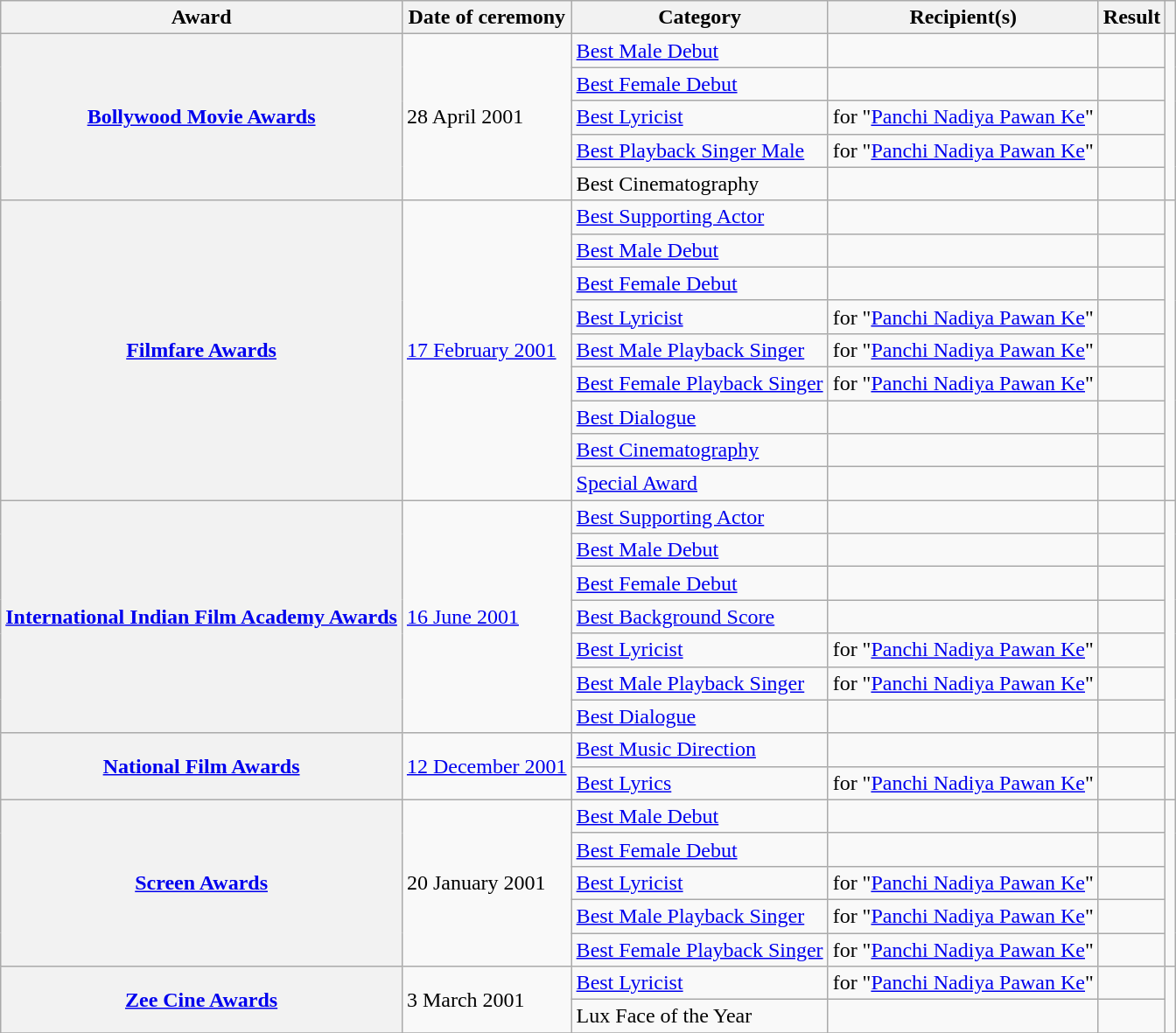<table class="wikitable plainrowheaders sortable">
<tr>
<th scope="col">Award</th>
<th scope="col">Date of ceremony</th>
<th scope="col">Category</th>
<th scope="col">Recipient(s)</th>
<th scope="col">Result</th>
<th scope="col" class="unsortable"></th>
</tr>
<tr>
<th scope="row" rowspan="5"><a href='#'>Bollywood Movie Awards</a></th>
<td rowspan="5">28 April 2001</td>
<td><a href='#'>Best Male Debut</a></td>
<td></td>
<td></td>
<td style="text-align:center;" rowspan="5"></td>
</tr>
<tr>
<td><a href='#'>Best Female Debut</a></td>
<td></td>
<td></td>
</tr>
<tr>
<td><a href='#'>Best Lyricist</a></td>
<td> for "<a href='#'>Panchi Nadiya Pawan Ke</a>"</td>
<td></td>
</tr>
<tr>
<td><a href='#'>Best Playback Singer Male</a></td>
<td> for "<a href='#'>Panchi Nadiya Pawan Ke</a>"</td>
<td></td>
</tr>
<tr>
<td>Best Cinematography</td>
<td></td>
<td></td>
</tr>
<tr>
<th scope="row" rowspan="9"><a href='#'>Filmfare Awards</a></th>
<td rowspan="9"><a href='#'>17 February 2001</a></td>
<td><a href='#'>Best Supporting Actor</a></td>
<td></td>
<td></td>
<td style="text-align:center;" rowspan="9"><br></td>
</tr>
<tr>
<td><a href='#'>Best Male Debut</a></td>
<td></td>
<td></td>
</tr>
<tr>
<td><a href='#'>Best Female Debut</a></td>
<td></td>
<td></td>
</tr>
<tr>
<td><a href='#'>Best Lyricist</a></td>
<td> for "<a href='#'>Panchi Nadiya Pawan Ke</a>"</td>
<td></td>
</tr>
<tr>
<td><a href='#'>Best Male Playback Singer</a></td>
<td> for "<a href='#'>Panchi Nadiya Pawan Ke</a>"</td>
<td></td>
</tr>
<tr>
<td><a href='#'>Best Female Playback Singer</a></td>
<td> for "<a href='#'>Panchi Nadiya Pawan Ke</a>"</td>
<td></td>
</tr>
<tr>
<td><a href='#'>Best Dialogue</a></td>
<td></td>
<td></td>
</tr>
<tr>
<td><a href='#'>Best Cinematography</a></td>
<td></td>
<td></td>
</tr>
<tr>
<td><a href='#'>Special Award</a></td>
<td></td>
<td></td>
</tr>
<tr>
<th scope="row" rowspan="7"><a href='#'>International Indian Film Academy Awards</a></th>
<td rowspan="7"><a href='#'>16 June 2001</a></td>
<td><a href='#'>Best Supporting Actor</a></td>
<td></td>
<td></td>
<td style="text-align:center;" rowspan="7"><br><br></td>
</tr>
<tr>
<td><a href='#'>Best Male Debut</a></td>
<td></td>
<td></td>
</tr>
<tr>
<td><a href='#'>Best Female Debut</a></td>
<td></td>
<td></td>
</tr>
<tr>
<td><a href='#'>Best Background Score</a></td>
<td></td>
<td></td>
</tr>
<tr>
<td><a href='#'>Best Lyricist</a></td>
<td> for "<a href='#'>Panchi Nadiya Pawan Ke</a>"</td>
<td></td>
</tr>
<tr>
<td><a href='#'>Best Male Playback Singer</a></td>
<td> for "<a href='#'>Panchi Nadiya Pawan Ke</a>"</td>
<td></td>
</tr>
<tr>
<td><a href='#'>Best Dialogue</a></td>
<td></td>
<td></td>
</tr>
<tr>
<th scope="row" rowspan="2"><a href='#'>National Film Awards</a></th>
<td rowspan="2"><a href='#'>	12 December 2001</a></td>
<td><a href='#'>Best Music Direction</a></td>
<td></td>
<td></td>
<td style="text-align:center;" rowspan="2"></td>
</tr>
<tr>
<td><a href='#'>Best Lyrics</a></td>
<td> for "<a href='#'>Panchi Nadiya Pawan Ke</a>"</td>
<td></td>
</tr>
<tr>
<th scope="row" rowspan="5"><a href='#'>Screen Awards</a></th>
<td rowspan="5">20 January 2001</td>
<td><a href='#'>Best Male Debut</a></td>
<td></td>
<td></td>
<td style="text-align:center;" rowspan="5"><br><br></td>
</tr>
<tr>
<td><a href='#'>Best Female Debut</a></td>
<td></td>
<td></td>
</tr>
<tr>
<td><a href='#'>Best Lyricist</a></td>
<td> for "<a href='#'>Panchi Nadiya Pawan Ke</a>"</td>
<td></td>
</tr>
<tr>
<td><a href='#'>Best Male Playback Singer</a></td>
<td> for "<a href='#'>Panchi Nadiya Pawan Ke</a>"</td>
<td></td>
</tr>
<tr>
<td><a href='#'>Best Female Playback Singer</a></td>
<td> for "<a href='#'>Panchi Nadiya Pawan Ke</a>"</td>
<td></td>
</tr>
<tr>
<th scope="row" rowspan="2"><a href='#'>Zee Cine Awards</a></th>
<td rowspan="2">3 March 2001</td>
<td><a href='#'>Best Lyricist</a></td>
<td> for "<a href='#'>Panchi Nadiya Pawan Ke</a>"</td>
<td></td>
<td style="text-align:center;" rowspan="2"><br></td>
</tr>
<tr>
<td>Lux Face of the Year</td>
<td></td>
<td></td>
</tr>
<tr>
</tr>
</table>
